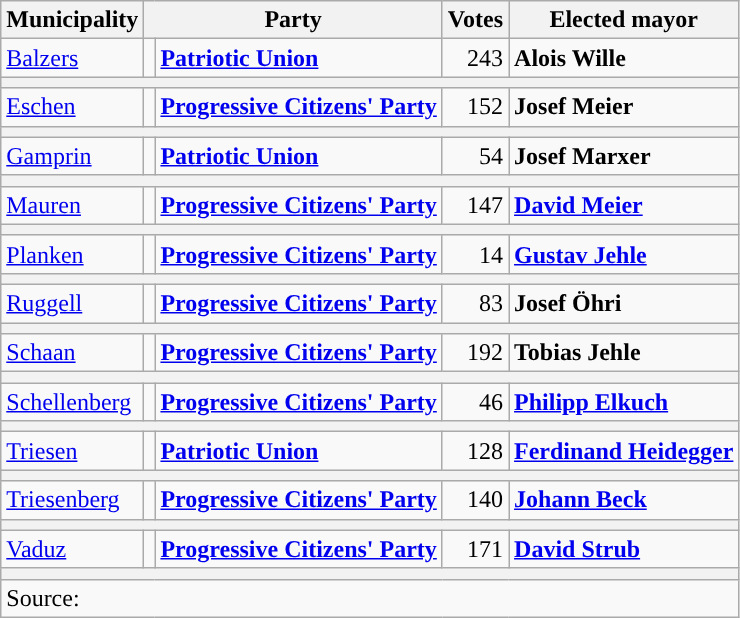<table class="wikitable" style="text-align:right">
<tr>
<th>Municipality</th>
<th colspan="2">Party</th>
<th>Votes</th>
<th>Elected mayor</th>
</tr>
<tr>
<td align="left"><a href='#'>Balzers</a></td>
<td style="color:inherit;background:"></td>
<td align="left"><a href='#'><strong>Patriotic Union</strong></a></td>
<td>243</td>
<td align="left"><strong>Alois Wille</strong></td>
</tr>
<tr>
<th colspan="5"></th>
</tr>
<tr>
<td align="left"><a href='#'>Eschen</a></td>
<td style="color:inherit;background:"></td>
<td align="left"><strong><a href='#'>Progressive Citizens' Party</a></strong></td>
<td>152</td>
<td align="left"><strong>Josef Meier</strong></td>
</tr>
<tr>
<th colspan="5"></th>
</tr>
<tr>
<td align="left"><a href='#'>Gamprin</a></td>
<td style="color:inherit;background:"></td>
<td align="left"><a href='#'><strong>Patriotic Union</strong></a></td>
<td>54</td>
<td align="left"><strong>Josef Marxer</strong></td>
</tr>
<tr>
<th colspan="5"></th>
</tr>
<tr>
<td align="left"><a href='#'>Mauren</a></td>
<td style="color:inherit;background:"></td>
<td align="left"><strong><a href='#'>Progressive Citizens' Party</a></strong></td>
<td>147</td>
<td align="left"><strong><a href='#'>David Meier</a></strong></td>
</tr>
<tr>
<th colspan="5"></th>
</tr>
<tr>
<td align="left"><a href='#'>Planken</a></td>
<td style="color:inherit;background:"></td>
<td align="left"><strong><a href='#'>Progressive Citizens' Party</a></strong></td>
<td>14</td>
<td align="left"><strong><a href='#'>Gustav Jehle</a></strong></td>
</tr>
<tr>
<th colspan="5"></th>
</tr>
<tr>
<td align="left"><a href='#'>Ruggell</a></td>
<td style="color:inherit;background:"></td>
<td align="left"><strong><a href='#'>Progressive Citizens' Party</a></strong></td>
<td>83</td>
<td align="left"><strong>Josef Öhri</strong></td>
</tr>
<tr>
<th colspan="5"></th>
</tr>
<tr>
<td align="left"><a href='#'>Schaan</a></td>
<td style="color:inherit;background:"></td>
<td align="left"><strong><a href='#'>Progressive Citizens' Party</a></strong></td>
<td>192</td>
<td align="left"><strong>Tobias Jehle</strong></td>
</tr>
<tr>
<th colspan="5"></th>
</tr>
<tr>
<td align="left"><a href='#'>Schellenberg</a></td>
<td style="color:inherit;background:"></td>
<td align="left"><strong><a href='#'>Progressive Citizens' Party</a></strong></td>
<td>46</td>
<td align="left"><strong><a href='#'>Philipp Elkuch</a></strong></td>
</tr>
<tr>
<th colspan="5"></th>
</tr>
<tr>
<td align="left"><a href='#'>Triesen</a></td>
<td style="color:inherit;background:"></td>
<td align="left"><a href='#'><strong>Patriotic Union</strong></a></td>
<td>128</td>
<td align="left"><strong><a href='#'>Ferdinand Heidegger</a></strong></td>
</tr>
<tr>
<th colspan="5"></th>
</tr>
<tr>
<td align="left"><a href='#'>Triesenberg</a></td>
<td style="color:inherit;background:"></td>
<td align="left"><strong><a href='#'>Progressive Citizens' Party</a></strong></td>
<td>140</td>
<td align="left"><strong><a href='#'>Johann Beck</a></strong></td>
</tr>
<tr>
<th colspan="5"></th>
</tr>
<tr>
<td align="left"><a href='#'>Vaduz</a></td>
<td style="color:inherit;background:"></td>
<td align="left"><strong><a href='#'>Progressive Citizens' Party</a></strong></td>
<td>171</td>
<td align="left"><strong><a href='#'>David Strub</a></strong></td>
</tr>
<tr>
<th colspan="5"></th>
</tr>
<tr>
<td colspan="5" align="left">Source: </td>
</tr>
</table>
